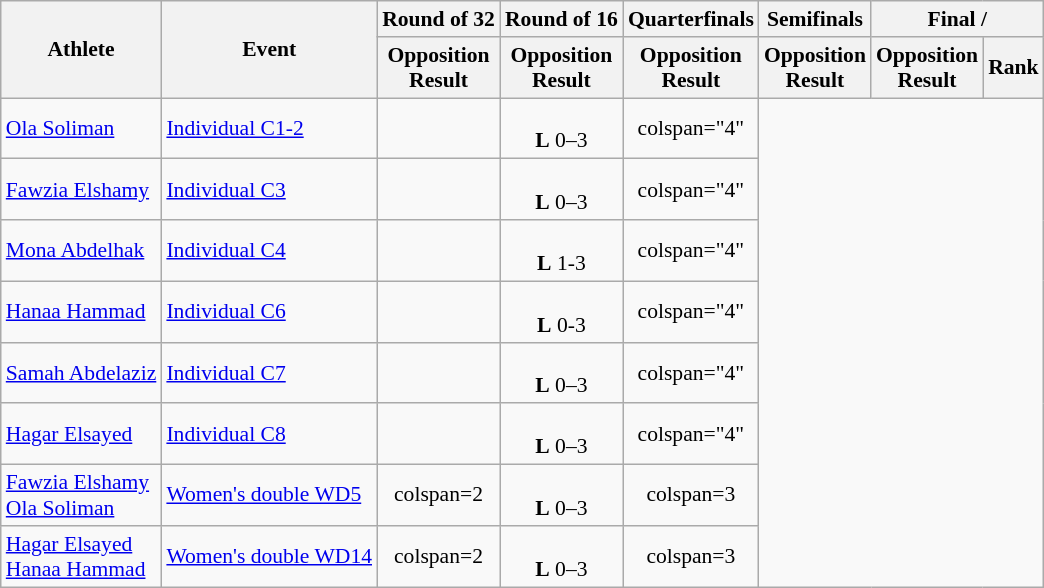<table class=wikitable style="font-size:90%">
<tr style="text-align:center">
<th rowspan="2">Athlete</th>
<th rowspan="2">Event</th>
<th>Round of 32</th>
<th>Round of 16</th>
<th>Quarterfinals</th>
<th>Semifinals</th>
<th colspan="2">Final / </th>
</tr>
<tr>
<th>Opposition<br>Result</th>
<th>Opposition<br>Result</th>
<th>Opposition<br>Result</th>
<th>Opposition<br>Result</th>
<th>Opposition<br>Result</th>
<th>Rank</th>
</tr>
<tr style="text-align:center">
<td style="text-align:left"><a href='#'>Ola Soliman</a></td>
<td style="text-align:left"><a href='#'>Individual C1-2</a></td>
<td></td>
<td><br><strong>L</strong> 0–3</td>
<td>colspan="4" </td>
</tr>
<tr style="text-align:center">
<td style="text-align:left"><a href='#'>Fawzia Elshamy</a></td>
<td style="text-align:left"><a href='#'>Individual C3</a></td>
<td></td>
<td><br><strong>L</strong> 0–3</td>
<td>colspan="4" </td>
</tr>
<tr style="text-align:center">
<td style="text-align:left"><a href='#'>Mona Abdelhak</a></td>
<td style="text-align:left"><a href='#'>Individual C4</a></td>
<td></td>
<td><br><strong>L</strong> 1-3</td>
<td>colspan="4" </td>
</tr>
<tr style="text-align:center">
<td style="text-align:left"><a href='#'>Hanaa Hammad</a></td>
<td style="text-align:left"><a href='#'>Individual C6</a></td>
<td></td>
<td><br><strong>L</strong> 0-3</td>
<td>colspan="4" </td>
</tr>
<tr style="text-align:center">
<td style="text-align:left"><a href='#'>Samah Abdelaziz</a></td>
<td style="text-align:left"><a href='#'>Individual C7</a></td>
<td></td>
<td><br><strong>L</strong> 0–3</td>
<td>colspan="4" </td>
</tr>
<tr style="text-align:center">
<td style="text-align:left"><a href='#'>Hagar Elsayed</a></td>
<td style="text-align:left"><a href='#'>Individual C8</a></td>
<td></td>
<td><br><strong>L</strong> 0–3</td>
<td>colspan="4" </td>
</tr>
<tr style="text-align:center">
<td style="text-align:left"><a href='#'>Fawzia Elshamy</a><br><a href='#'>Ola Soliman</a></td>
<td style="text-align:left"><a href='#'>Women's double WD5</a></td>
<td>colspan=2 </td>
<td><br><strong>L</strong> 0–3</td>
<td>colspan=3 </td>
</tr>
<tr style="text-align:center">
<td style="text-align:left"><a href='#'>Hagar Elsayed</a><br><a href='#'>Hanaa Hammad</a></td>
<td style="text-align:left"><a href='#'>Women's double WD14</a></td>
<td>colspan=2 </td>
<td><br><strong>L</strong> 0–3</td>
<td>colspan=3 </td>
</tr>
</table>
